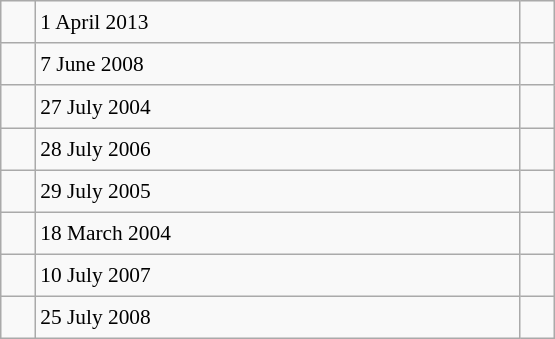<table class="wikitable" style="font-size: 89%; float: left; width: 26em; margin-right: 1em; height: 226px">
<tr>
<td></td>
<td>1 April 2013</td>
<td></td>
</tr>
<tr>
<td></td>
<td>7 June 2008</td>
<td></td>
</tr>
<tr>
<td></td>
<td>27 July 2004</td>
<td></td>
</tr>
<tr>
<td></td>
<td>28 July 2006</td>
<td></td>
</tr>
<tr>
<td></td>
<td>29 July 2005</td>
<td></td>
</tr>
<tr>
<td></td>
<td>18 March 2004</td>
<td></td>
</tr>
<tr>
<td></td>
<td>10 July 2007</td>
<td></td>
</tr>
<tr>
<td></td>
<td>25 July 2008</td>
<td></td>
</tr>
</table>
